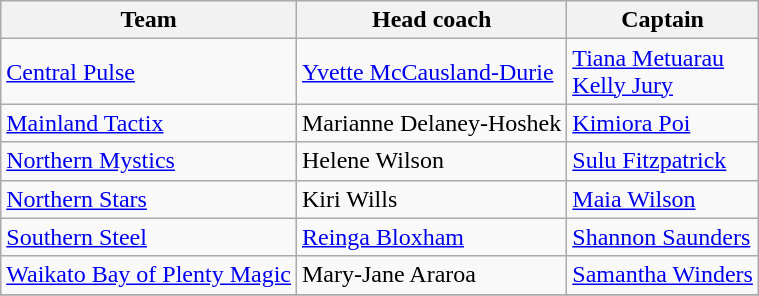<table class="wikitable collapsible">
<tr>
<th>Team</th>
<th>Head coach</th>
<th>Captain</th>
</tr>
<tr>
<td><a href='#'>Central Pulse</a></td>
<td><a href='#'>Yvette McCausland-Durie</a></td>
<td><a href='#'>Tiana Metuarau</a><br><a href='#'>Kelly Jury</a></td>
</tr>
<tr>
<td><a href='#'>Mainland Tactix</a></td>
<td>Marianne Delaney-Hoshek</td>
<td><a href='#'>Kimiora Poi</a></td>
</tr>
<tr>
<td><a href='#'>Northern Mystics</a></td>
<td>Helene Wilson</td>
<td><a href='#'>Sulu Fitzpatrick</a></td>
</tr>
<tr>
<td><a href='#'>Northern Stars</a></td>
<td>Kiri Wills</td>
<td><a href='#'>Maia Wilson</a></td>
</tr>
<tr>
<td><a href='#'>Southern Steel</a></td>
<td><a href='#'>Reinga Bloxham</a></td>
<td><a href='#'>Shannon Saunders</a></td>
</tr>
<tr>
<td><a href='#'>Waikato Bay of Plenty Magic</a></td>
<td>Mary-Jane Araroa</td>
<td><a href='#'>Samantha Winders</a></td>
</tr>
<tr>
</tr>
</table>
